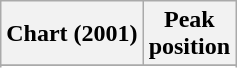<table class="wikitable sortable plainrowheaders" style="text-align:center">
<tr>
<th scope="col">Chart (2001)</th>
<th scope="col">Peak<br>position</th>
</tr>
<tr>
</tr>
<tr>
</tr>
</table>
